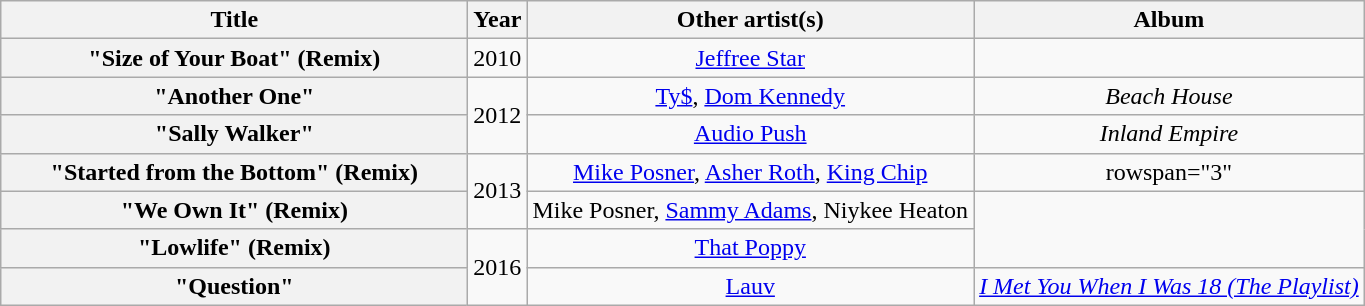<table class="wikitable plainrowheaders" style="text-align:center;">
<tr>
<th scope="col" style="width:19em;">Title</th>
<th scope="col">Year</th>
<th scope="col">Other artist(s)</th>
<th scope="col">Album</th>
</tr>
<tr>
<th scope="row">"Size of Your Boat" (Remix)</th>
<td>2010</td>
<td><a href='#'>Jeffree Star</a></td>
<td></td>
</tr>
<tr>
<th scope="row">"Another One"</th>
<td rowspan="2">2012</td>
<td><a href='#'>Ty$</a>, <a href='#'>Dom Kennedy</a></td>
<td><em>Beach House</em></td>
</tr>
<tr>
<th scope="row">"Sally Walker"</th>
<td><a href='#'>Audio Push</a></td>
<td><em>Inland Empire</em></td>
</tr>
<tr>
<th scope="row">"Started from the Bottom" (Remix)</th>
<td rowspan="2">2013</td>
<td><a href='#'>Mike Posner</a>, <a href='#'>Asher Roth</a>, <a href='#'>King Chip</a></td>
<td>rowspan="3" </td>
</tr>
<tr>
<th scope="row">"We Own It" (Remix)</th>
<td>Mike Posner, <a href='#'>Sammy Adams</a>, Niykee Heaton</td>
</tr>
<tr>
<th scope="row">"Lowlife" (Remix)</th>
<td rowspan="2">2016</td>
<td><a href='#'>That Poppy</a></td>
</tr>
<tr>
<th scope="row">"Question"</th>
<td><a href='#'>Lauv</a></td>
<td><em><a href='#'>I Met You When I Was 18 (The Playlist)</a></em></td>
</tr>
</table>
